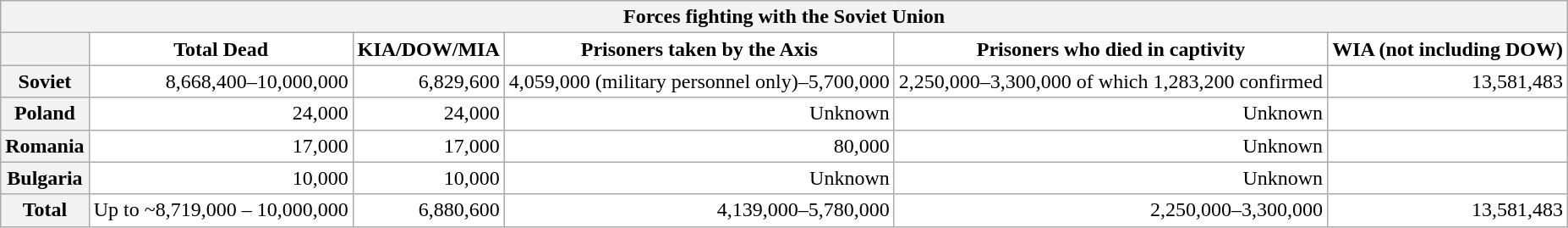<table class="wikitable">
<tr>
<th colspan="6">Forces fighting with the Soviet Union</th>
</tr>
<tr>
<th></th>
<th style="background:#fff;">Total Dead</th>
<th style="background:#fff;">KIA/DOW/MIA</th>
<th style="background:#fff;">Prisoners taken by the Axis</th>
<th style="background:#fff;">Prisoners who died in captivity</th>
<th style="background:#fff;">WIA (not including DOW)</th>
</tr>
<tr>
<th>Soviet</th>
<td style="text-align:right; background:#fff;">8,668,400–10,000,000</td>
<td style="text-align:right; background:#fff;">6,829,600</td>
<td style="text-align:right; background:#fff;">4,059,000 (military personnel only)–5,700,000</td>
<td style="text-align:right; background:#fff;">2,250,000–3,300,000 of which 1,283,200 confirmed</td>
<td style="text-align:right; background:#fff;">13,581,483</td>
</tr>
<tr>
<th>Poland</th>
<td style="text-align:right; background:#fff;">24,000</td>
<td style="text-align:right; background:#fff;">24,000</td>
<td style="text-align:right; background:#fff;">Unknown</td>
<td style="text-align:right; background:#fff;">Unknown</td>
<td style="text-align:right; background:#fff;"></td>
</tr>
<tr>
<th>Romania</th>
<td style="text-align:right; background:#fff;">17,000</td>
<td style="text-align:right; background:#fff;">17,000</td>
<td style="text-align:right; background:#fff;">80,000</td>
<td style="text-align:right; background:#fff;">Unknown</td>
<td style="text-align:right; background:#fff;"></td>
</tr>
<tr |->
<th>Bulgaria</th>
<td style="text-align:right; background:#fff;">10,000</td>
<td style="text-align:right; background:#fff;">10,000</td>
<td style="text-align:right; background:#fff;">Unknown</td>
<td style="text-align:right; background:#fff;">Unknown</td>
<td style="text-align:right; background:#fff;"></td>
</tr>
<tr>
<th>Total</th>
<td style="text-align:right; background:#fff;">Up to ~8,719,000 – 10,000,000</td>
<td style="text-align:right; background:#fff;">6,880,600</td>
<td style="text-align:right; background:#fff;">4,139,000–5,780,000</td>
<td style="text-align:right; background:#fff;">2,250,000–3,300,000</td>
<td style="text-align:right; background:#fff;">13,581,483</td>
</tr>
</table>
